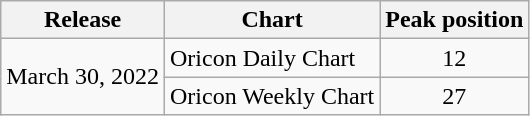<table class="wikitable">
<tr>
<th>Release</th>
<th>Chart</th>
<th>Peak position</th>
</tr>
<tr>
<td rowspan="3">March 30, 2022</td>
<td>Oricon Daily Chart</td>
<td align="center">12</td>
</tr>
<tr>
<td>Oricon Weekly Chart</td>
<td align="center">27</td>
</tr>
</table>
